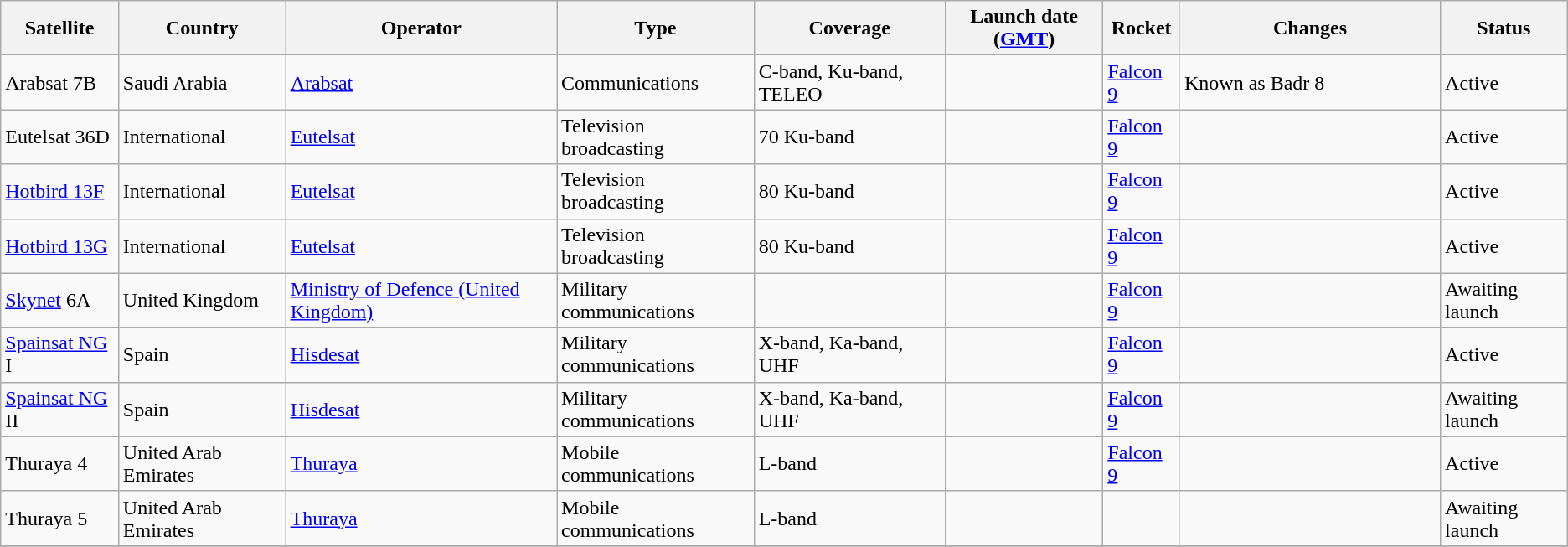<table class="wikitable sortable" border="1"}>
<tr>
<th>Satellite</th>
<th>Country</th>
<th>Operator</th>
<th>Type</th>
<th>Coverage </th>
<th>Launch date  (<a href='#'>GMT</a>) </th>
<th>Rocket</th>
<th width="200pt">Changes</th>
<th>Status </th>
</tr>
<tr>
<td>Arabsat 7B</td>
<td>Saudi Arabia</td>
<td><a href='#'>Arabsat</a></td>
<td>Communications</td>
<td>C-band, Ku-band, TELEO</td>
<td></td>
<td><a href='#'>Falcon 9</a></td>
<td>Known as Badr 8</td>
<td>Active</td>
</tr>
<tr>
<td>Eutelsat 36D</td>
<td>International</td>
<td><a href='#'>Eutelsat</a></td>
<td>Television broadcasting</td>
<td>70 Ku-band</td>
<td></td>
<td><a href='#'>Falcon 9</a></td>
<td></td>
<td>Active</td>
</tr>
<tr>
<td><a href='#'>Hotbird 13F</a></td>
<td>International</td>
<td><a href='#'>Eutelsat</a></td>
<td>Television broadcasting</td>
<td>80 Ku-band</td>
<td></td>
<td><a href='#'>Falcon 9</a></td>
<td></td>
<td>Active</td>
</tr>
<tr>
<td><a href='#'>Hotbird 13G</a></td>
<td>International</td>
<td><a href='#'>Eutelsat</a></td>
<td>Television broadcasting</td>
<td>80 Ku-band</td>
<td></td>
<td><a href='#'>Falcon 9</a></td>
<td></td>
<td>Active</td>
</tr>
<tr>
<td><a href='#'>Skynet</a> 6A</td>
<td>United Kingdom</td>
<td><a href='#'>Ministry of Defence (United Kingdom)</a></td>
<td>Military communications</td>
<td></td>
<td></td>
<td><a href='#'>Falcon 9</a></td>
<td></td>
<td>Awaiting launch</td>
</tr>
<tr>
<td><a href='#'>Spainsat NG</a> I</td>
<td>Spain</td>
<td><a href='#'>Hisdesat</a></td>
<td>Military communications</td>
<td>X-band, Ka-band, UHF</td>
<td></td>
<td><a href='#'>Falcon 9</a></td>
<td></td>
<td>Active</td>
</tr>
<tr>
<td><a href='#'>Spainsat NG</a> II</td>
<td>Spain</td>
<td><a href='#'>Hisdesat</a></td>
<td>Military communications</td>
<td>X-band, Ka-band, UHF</td>
<td></td>
<td><a href='#'>Falcon 9</a></td>
<td></td>
<td>Awaiting launch</td>
</tr>
<tr>
<td>Thuraya 4</td>
<td>United Arab Emirates</td>
<td><a href='#'>Thuraya</a></td>
<td>Mobile communications</td>
<td>L-band</td>
<td></td>
<td><a href='#'>Falcon 9</a></td>
<td></td>
<td>Active</td>
</tr>
<tr>
<td>Thuraya 5</td>
<td>United Arab Emirates</td>
<td><a href='#'>Thuraya</a></td>
<td>Mobile communications</td>
<td>L-band</td>
<td></td>
<td></td>
<td></td>
<td>Awaiting launch</td>
</tr>
<tr>
</tr>
</table>
